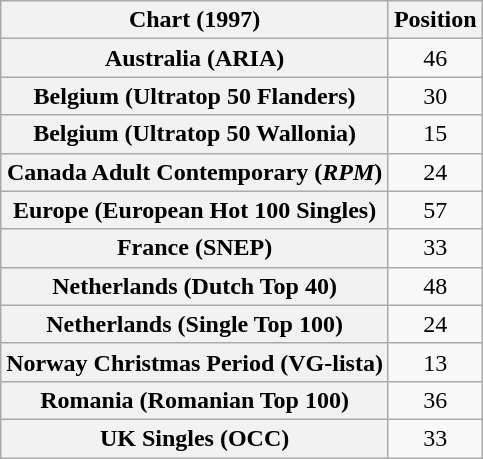<table class="wikitable sortable plainrowheaders" style="text-align:center">
<tr>
<th scope="col">Chart (1997)</th>
<th scope="col">Position</th>
</tr>
<tr>
<th scope="row">Australia (ARIA)</th>
<td>46</td>
</tr>
<tr>
<th scope="row">Belgium (Ultratop 50 Flanders)</th>
<td>30</td>
</tr>
<tr>
<th scope="row">Belgium (Ultratop 50 Wallonia)</th>
<td>15</td>
</tr>
<tr>
<th scope="row">Canada Adult Contemporary (<em>RPM</em>)</th>
<td>24</td>
</tr>
<tr>
<th scope="row">Europe (European Hot 100 Singles)</th>
<td>57</td>
</tr>
<tr>
<th scope="row">France (SNEP)</th>
<td>33</td>
</tr>
<tr>
<th scope="row">Netherlands (Dutch Top 40)</th>
<td>48</td>
</tr>
<tr>
<th scope="row">Netherlands (Single Top 100)</th>
<td>24</td>
</tr>
<tr>
<th scope="row">Norway Christmas Period (VG-lista)</th>
<td>13</td>
</tr>
<tr>
<th scope="row">Romania (Romanian Top 100)</th>
<td>36</td>
</tr>
<tr>
<th scope="row">UK Singles (OCC)</th>
<td>33</td>
</tr>
</table>
